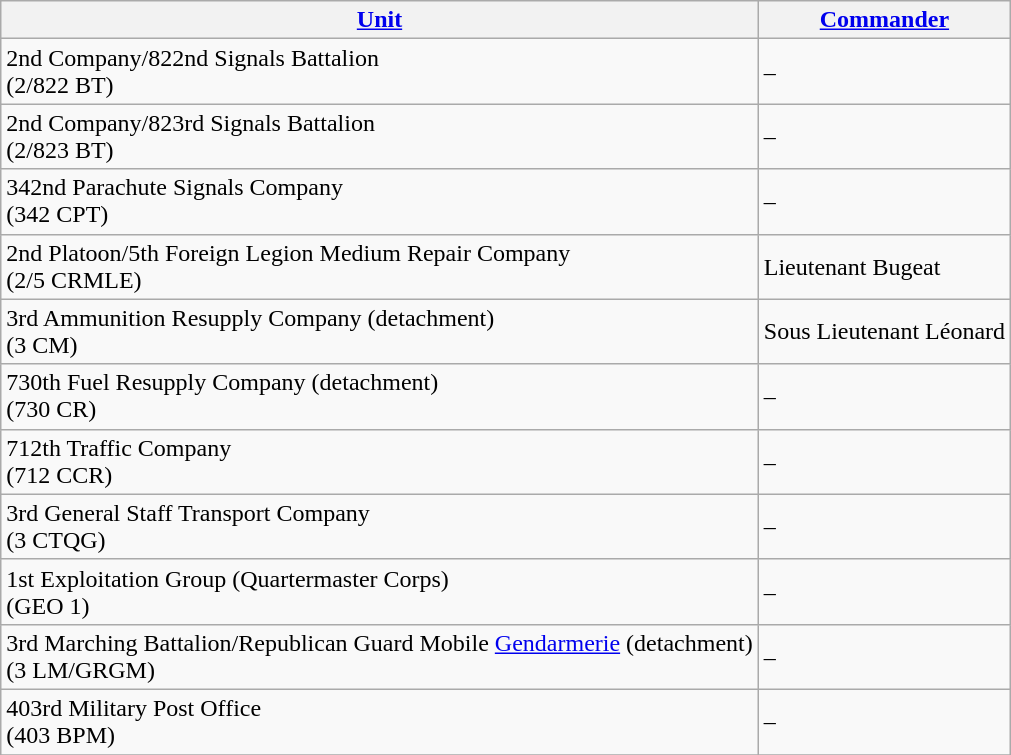<table class="wikitable">
<tr>
<th><strong><a href='#'>Unit</a></strong></th>
<th><strong><a href='#'>Commander</a></strong></th>
</tr>
<tr>
<td>2nd Company/822nd Signals Battalion<br> (2/822 BT)</td>
<td>–</td>
</tr>
<tr>
<td>2nd Company/823rd Signals Battalion<br> (2/823 BT)</td>
<td>–</td>
</tr>
<tr>
<td>342nd Parachute Signals Company<br> (342 CPT)</td>
<td>–</td>
</tr>
<tr>
<td>2nd Platoon/5th Foreign Legion Medium Repair Company<br> (2/5 CRMLE)</td>
<td>Lieutenant Bugeat</td>
</tr>
<tr>
<td>3rd Ammunition Resupply Company (detachment)<br> (3 CM)</td>
<td>Sous Lieutenant Léonard</td>
</tr>
<tr>
<td>730th Fuel Resupply Company (detachment)<br> (730 CR)</td>
<td>–</td>
</tr>
<tr>
<td>712th Traffic Company<br> (712 CCR)</td>
<td>–</td>
</tr>
<tr>
<td>3rd General Staff Transport Company<br> (3 CTQG)</td>
<td>–</td>
</tr>
<tr>
<td>1st Exploitation Group (Quartermaster Corps)<br> (GEO 1)</td>
<td>–</td>
</tr>
<tr>
<td>3rd Marching Battalion/Republican Guard Mobile <a href='#'>Gendarmerie</a> (detachment)<br> (3 LM/GRGM)</td>
<td>–</td>
</tr>
<tr>
<td>403rd Military Post Office<br> (403 BPM)</td>
<td>–</td>
</tr>
<tr>
</tr>
</table>
